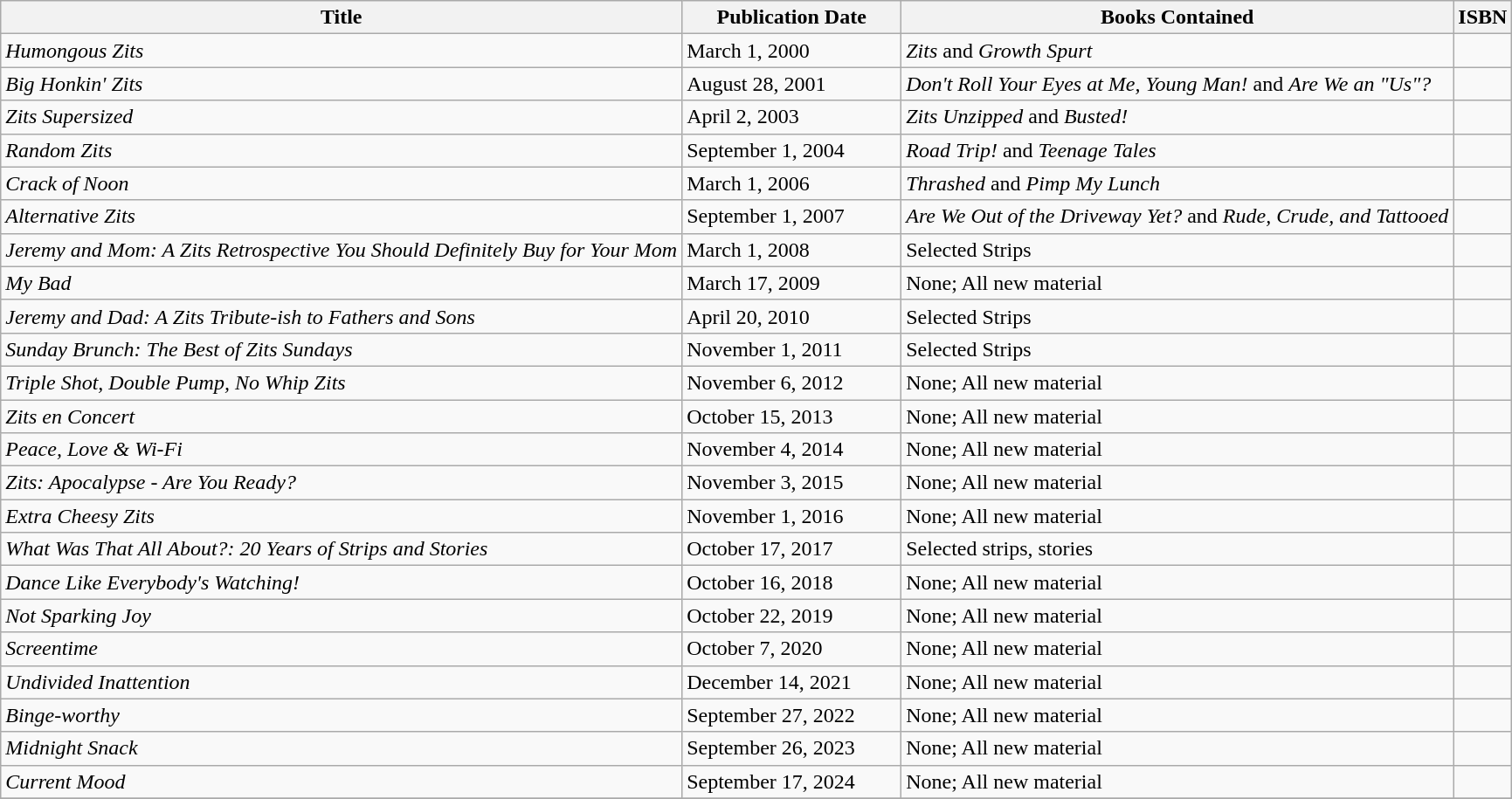<table class="wikitable">
<tr>
<th>Title</th>
<th style=width:10em>Publication Date</th>
<th>Books Contained</th>
<th>ISBN</th>
</tr>
<tr>
<td><em>Humongous Zits</em></td>
<td>March 1, 2000</td>
<td><em>Zits</em> and <em>Growth Spurt</em></td>
<td></td>
</tr>
<tr>
<td><em>Big Honkin' Zits</em></td>
<td>August 28, 2001</td>
<td><em>Don't Roll Your Eyes at Me, Young Man!</em> and <em>Are We an "Us"?</em></td>
<td></td>
</tr>
<tr>
<td><em>Zits Supersized</em></td>
<td>April 2, 2003</td>
<td><em>Zits Unzipped</em> and <em>Busted!</em></td>
<td></td>
</tr>
<tr>
<td><em>Random Zits</em></td>
<td>September 1, 2004</td>
<td><em>Road Trip!</em> and <em>Teenage Tales</em></td>
<td></td>
</tr>
<tr>
<td><em>Crack of Noon</em></td>
<td>March 1, 2006</td>
<td><em>Thrashed</em> and <em>Pimp My Lunch</em></td>
<td></td>
</tr>
<tr>
<td><em>Alternative Zits</em></td>
<td>September 1, 2007</td>
<td><em>Are We Out of the Driveway Yet?</em> and <em>Rude, Crude, and Tattooed</em></td>
<td></td>
</tr>
<tr>
<td><em>Jeremy and Mom: A Zits Retrospective You Should Definitely Buy for Your Mom</em></td>
<td>March 1, 2008</td>
<td>Selected Strips</td>
<td></td>
</tr>
<tr>
<td><em>My Bad</em></td>
<td>March 17, 2009</td>
<td>None; All new material</td>
<td></td>
</tr>
<tr>
<td><em>Jeremy and Dad: A Zits Tribute-ish to Fathers and Sons</em></td>
<td>April 20, 2010</td>
<td>Selected Strips</td>
<td></td>
</tr>
<tr>
<td><em>Sunday Brunch: The Best of Zits Sundays</em></td>
<td>November 1, 2011</td>
<td>Selected Strips</td>
<td></td>
</tr>
<tr>
<td><em>Triple Shot, Double Pump, No Whip Zits</em></td>
<td>November 6, 2012</td>
<td>None; All new material</td>
<td></td>
</tr>
<tr>
<td><em>Zits en Concert</em></td>
<td>October 15, 2013</td>
<td>None; All new material</td>
<td></td>
</tr>
<tr>
<td><em>Peace, Love & Wi-Fi</em></td>
<td>November 4, 2014</td>
<td>None; All new material</td>
<td></td>
</tr>
<tr>
<td><em>Zits: Apocalypse - Are You Ready?</em></td>
<td>November 3, 2015</td>
<td>None; All new material</td>
<td></td>
</tr>
<tr>
<td><em>Extra Cheesy Zits</em></td>
<td>November 1, 2016</td>
<td>None; All new material</td>
<td></td>
</tr>
<tr>
<td><em>What Was That All About?: 20 Years of Strips and Stories</em></td>
<td>October 17, 2017</td>
<td>Selected strips, stories</td>
<td></td>
</tr>
<tr>
<td><em>Dance Like Everybody's Watching!</em></td>
<td>October 16, 2018</td>
<td>None; All new material</td>
<td></td>
</tr>
<tr>
<td><em>Not Sparking Joy</em></td>
<td>October 22, 2019</td>
<td>None; All new material</td>
<td></td>
</tr>
<tr>
<td><em>Screentime</em></td>
<td>October 7, 2020</td>
<td>None; All new material</td>
<td></td>
</tr>
<tr>
<td><em>Undivided Inattention</em></td>
<td>December 14, 2021</td>
<td>None; All new material</td>
<td></td>
</tr>
<tr>
<td><em>Binge-worthy</em></td>
<td>September 27, 2022</td>
<td>None; All new material</td>
<td></td>
</tr>
<tr>
<td><em>Midnight Snack</em></td>
<td>September 26, 2023</td>
<td>None; All new material</td>
<td></td>
</tr>
<tr>
<td><em>Current Mood</em></td>
<td>September 17, 2024</td>
<td>None; All new material</td>
<td></td>
</tr>
<tr>
</tr>
</table>
